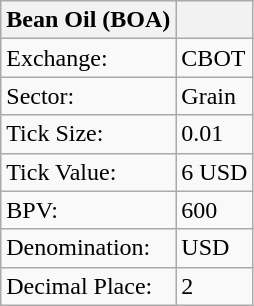<table class="wikitable">
<tr>
<th>Bean Oil (BOA)</th>
<th></th>
</tr>
<tr>
<td>Exchange:</td>
<td>CBOT</td>
</tr>
<tr>
<td>Sector:</td>
<td>Grain</td>
</tr>
<tr>
<td>Tick Size:</td>
<td>0.01</td>
</tr>
<tr>
<td>Tick Value:</td>
<td>6 USD</td>
</tr>
<tr>
<td>BPV:</td>
<td>600</td>
</tr>
<tr>
<td>Denomination:</td>
<td>USD</td>
</tr>
<tr>
<td>Decimal Place:</td>
<td>2</td>
</tr>
</table>
